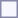<table style="border:1px solid #8888aa; background-color:#f7f8ff; padding:5px; font-size:95%; margin: 0px 12px 12px 0px;">
</table>
